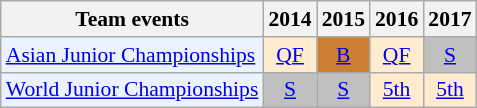<table class="wikitable" style="font-size: 90%; text-align:center">
<tr>
<th>Team events</th>
<th>2014</th>
<th>2015</th>
<th>2016</th>
<th>2017</th>
</tr>
<tr>
<td bgcolor="#ECF2FF"; align="left"><a href='#'>Asian Junior Championships</a></td>
<td bgcolor=FFEBCD><a href='#'>QF</a></td>
<td bgcolor=CD7F32><a href='#'>B</a></td>
<td bgcolor=FFEBCD><a href='#'>QF</a></td>
<td bgcolor=silver><a href='#'>S</a></td>
</tr>
<tr>
<td bgcolor="#ECF2FF"; align="left"><a href='#'>World Junior Championships</a></td>
<td bgcolor=silver><a href='#'>S</a></td>
<td bgcolor=silver><a href='#'>S</a></td>
<td bgcolor=FFEBCD><a href='#'>5th</a></td>
<td bgcolor=FFEBCD><a href='#'>5th</a></td>
</tr>
</table>
